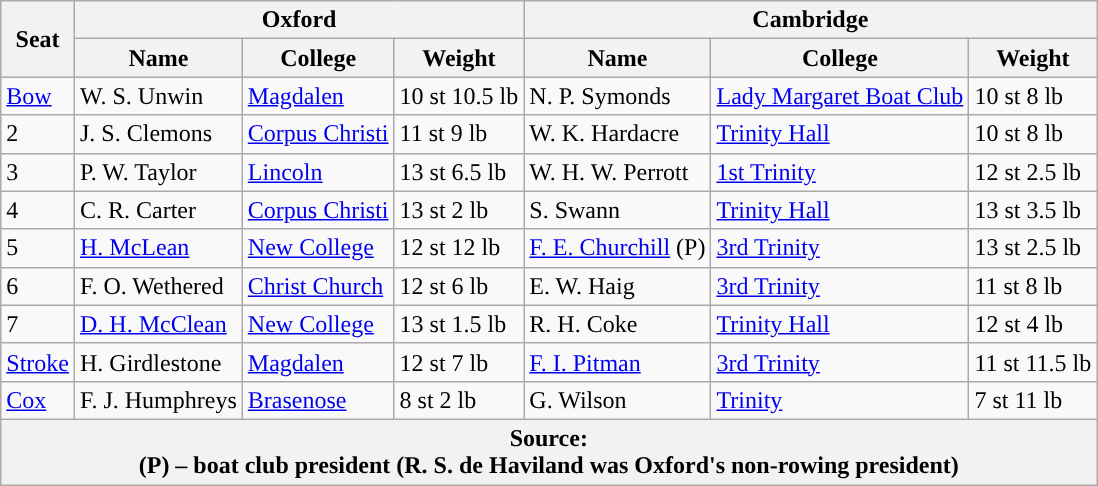<table class="wikitable">
<tr>
<th rowspan="2" scope="col">Seat</th>
<th colspan="3" scope="col">Oxford <br> </th>
<th colspan="3" scope="col">Cambridge <br> </th>
</tr>
<tr>
<th>Name</th>
<th>College</th>
<th>Weight</th>
<th>Name</th>
<th>College</th>
<th>Weight</th>
</tr>
<tr>
<td><a href='#'>Bow</a></td>
<td>W. S. Unwin</td>
<td><a href='#'>Magdalen</a></td>
<td>10 st 10.5 lb</td>
<td>N. P. Symonds</td>
<td><a href='#'>Lady Margaret Boat Club</a></td>
<td>10 st 8 lb</td>
</tr>
<tr>
<td>2</td>
<td>J. S. Clemons</td>
<td><a href='#'>Corpus Christi</a></td>
<td>11 st 9 lb</td>
<td>W. K. Hardacre</td>
<td><a href='#'>Trinity Hall</a></td>
<td>10 st 8 lb</td>
</tr>
<tr>
<td>3</td>
<td>P. W. Taylor</td>
<td><a href='#'>Lincoln</a></td>
<td>13 st 6.5 lb</td>
<td>W. H. W. Perrott</td>
<td><a href='#'>1st Trinity</a></td>
<td>12 st 2.5 lb</td>
</tr>
<tr>
<td>4</td>
<td>C. R. Carter</td>
<td><a href='#'>Corpus Christi</a></td>
<td>13 st 2 lb</td>
<td>S. Swann</td>
<td><a href='#'>Trinity Hall</a></td>
<td>13 st 3.5 lb</td>
</tr>
<tr>
<td>5</td>
<td><a href='#'>H. McLean</a></td>
<td><a href='#'>New College</a></td>
<td>12 st 12 lb</td>
<td><a href='#'>F. E. Churchill</a> (P)</td>
<td><a href='#'>3rd Trinity</a></td>
<td>13 st 2.5 lb</td>
</tr>
<tr>
<td>6</td>
<td>F. O. Wethered</td>
<td><a href='#'>Christ Church</a></td>
<td>12 st 6 lb</td>
<td>E. W. Haig</td>
<td><a href='#'>3rd Trinity</a></td>
<td>11 st 8 lb</td>
</tr>
<tr>
<td>7</td>
<td><a href='#'>D. H. McClean</a></td>
<td><a href='#'>New College</a></td>
<td>13 st 1.5 lb</td>
<td>R. H. Coke</td>
<td><a href='#'>Trinity Hall</a></td>
<td>12 st 4 lb</td>
</tr>
<tr>
<td><a href='#'>Stroke</a></td>
<td>H. Girdlestone</td>
<td><a href='#'>Magdalen</a></td>
<td>12 st 7 lb</td>
<td><a href='#'>F. I. Pitman</a></td>
<td><a href='#'>3rd Trinity</a></td>
<td>11 st 11.5 lb</td>
</tr>
<tr>
<td><a href='#'>Cox</a></td>
<td>F. J. Humphreys</td>
<td><a href='#'>Brasenose</a></td>
<td>8 st 2 lb</td>
<td>G. Wilson</td>
<td><a href='#'>Trinity</a></td>
<td>7 st 11 lb</td>
</tr>
<tr>
<th colspan="7">Source:<br>(P) – boat club president (R. S. de Haviland was Oxford's non-rowing president)</th>
</tr>
</table>
